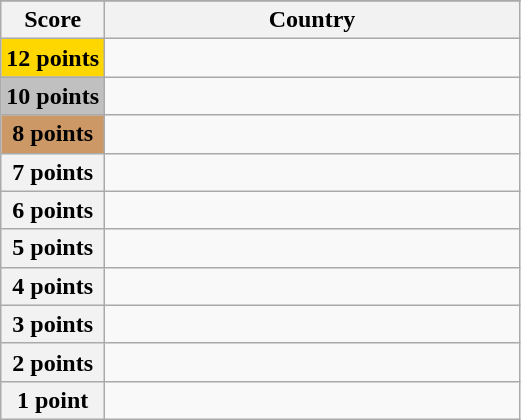<table class="wikitable">
<tr>
</tr>
<tr>
<th scope="col" width="20%">Score</th>
<th scope="col">Country</th>
</tr>
<tr>
<th scope="row" style="background:gold">12 points</th>
<td></td>
</tr>
<tr>
<th scope="row" style="background:silver">10 points</th>
<td></td>
</tr>
<tr>
<th scope="row" style="background:#CC9966">8 points</th>
<td></td>
</tr>
<tr>
<th scope="row">7 points</th>
<td></td>
</tr>
<tr>
<th scope="row">6 points</th>
<td></td>
</tr>
<tr>
<th scope="row">5 points</th>
<td></td>
</tr>
<tr>
<th scope="row">4 points</th>
<td></td>
</tr>
<tr>
<th scope="row">3 points</th>
<td></td>
</tr>
<tr>
<th scope="row">2 points</th>
<td></td>
</tr>
<tr>
<th scope="row">1 point</th>
<td></td>
</tr>
</table>
